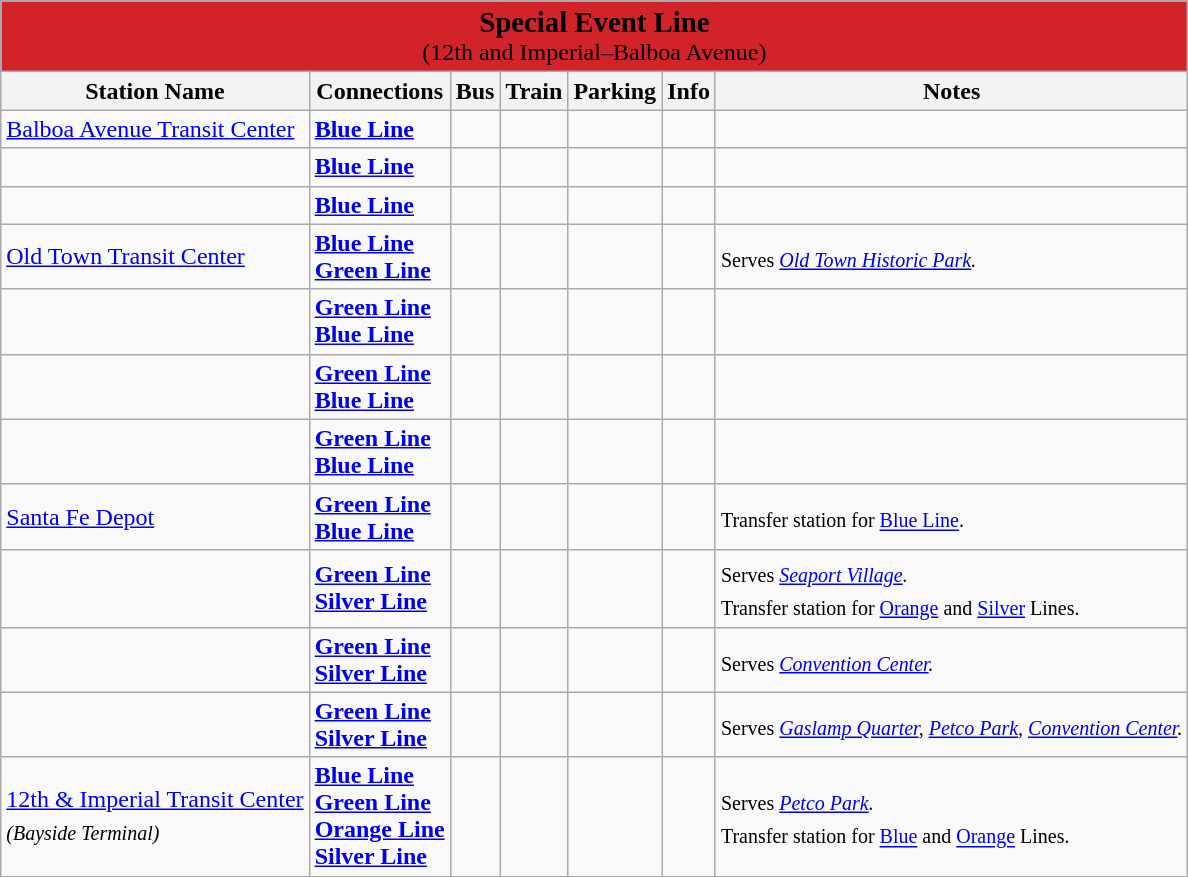<table class="wikitable" border="1">
<tr bgcolor="d2232a">
<td colspan="7" align="center"><strong><big><span>Special Event Line</span></big></strong> <br> (12th and Imperial–Balboa Avenue)</td>
</tr>
<tr>
<th>Station Name</th>
<th>Connections</th>
<th>Bus</th>
<th>Train</th>
<th>Parking</th>
<th>Info</th>
<th>Notes</th>
</tr>
<tr>
<td><a href='#'>Balboa Avenue Transit Center</a></td>
<td> <strong><a href='#'><span>Blue Line</span></a></strong> <br></td>
<td></td>
<td></td>
<td></td>
<td></td>
<td></td>
</tr>
<tr>
<td></td>
<td> <strong><a href='#'><span>Blue Line</span></a></strong> <br></td>
<td></td>
<td></td>
<td></td>
<td></td>
<td></td>
</tr>
<tr>
<td></td>
<td> <strong><a href='#'><span>Blue Line</span></a></strong> <br></td>
<td></td>
<td></td>
<td></td>
<td></td>
<td></td>
</tr>
<tr>
<td><a href='#'>Old Town Transit Center</a></td>
<td> <strong><a href='#'><span>Blue Line</span></a></strong> <br> <strong><a href='#'><span>Green Line</span></a></strong> <br></td>
<td></td>
<td></td>
<td></td>
<td></td>
<td><sub>Serves <em><a href='#'>Old Town Historic Park</a>.</em></sub></td>
</tr>
<tr>
<td></td>
<td><strong><a href='#'><span>Green Line</span></a></strong> <br> <strong><a href='#'><span>Blue Line</span></a></strong></td>
<td></td>
<td></td>
<td></td>
<td></td>
<td></td>
</tr>
<tr>
<td></td>
<td><strong><a href='#'><span>Green Line</span></a></strong> <br> <strong><a href='#'><span>Blue Line</span></a></strong></td>
<td></td>
<td></td>
<td></td>
<td></td>
<td></td>
</tr>
<tr>
<td></td>
<td><strong><a href='#'><span>Green Line</span></a></strong> <br> <strong><a href='#'><span>Blue Line</span></a></strong></td>
<td></td>
<td></td>
<td></td>
<td></td>
<td></td>
</tr>
<tr>
<td><a href='#'>Santa Fe Depot</a></td>
<td><strong><a href='#'><span>Green Line</span></a></strong> <br> <strong><a href='#'><span>Blue Line</span></a></strong></td>
<td></td>
<td></td>
<td></td>
<td></td>
<td><sub>Transfer station for <a href='#'>Blue Line</a>. </sub></td>
</tr>
<tr>
<td></td>
<td><strong><a href='#'><span>Green Line</span></a></strong> <br>  <strong><a href='#'><span>Silver Line</span></a></strong></td>
<td></td>
<td></td>
<td></td>
<td></td>
<td><sub>Serves <em><a href='#'>Seaport Village</a>.</em></sub><br><sub>Transfer station for <a href='#'>Orange</a> and <a href='#'>Silver</a> Lines. </sub></td>
</tr>
<tr>
<td></td>
<td><strong><a href='#'><span>Green Line</span></a></strong> <br>  <strong><a href='#'><span>Silver Line</span></a></strong></td>
<td></td>
<td></td>
<td></td>
<td></td>
<td><sub>Serves <em><a href='#'>Convention Center</a>.</em></sub></td>
</tr>
<tr>
<td></td>
<td><strong><a href='#'><span>Green Line</span></a></strong> <br> <strong><a href='#'><span>Silver Line</span></a></strong></td>
<td></td>
<td></td>
<td></td>
<td></td>
<td><sub>Serves <em><a href='#'>Gaslamp Quarter</a>, <a href='#'>Petco Park</a>, <a href='#'>Convention Center</a>.</em></sub></td>
</tr>
<tr>
<td><a href='#'>12th & Imperial Transit Center</a> <br> <sub><em>(Bayside Terminal)</em></sub></td>
<td> <strong><a href='#'><span>Blue Line</span></a></strong> <br> <strong><a href='#'><span>Green Line</span></a></strong> <br>  <strong><a href='#'><span>Orange Line</span></a></strong> <br>  <strong><a href='#'><span>Silver Line</span></a></strong></td>
<td></td>
<td></td>
<td></td>
<td></td>
<td><sub>Serves <em><a href='#'>Petco Park</a>.</em></sub><br><sub> Transfer station for <a href='#'>Blue</a> and <a href='#'>Orange</a> Lines.</sub></td>
</tr>
</table>
